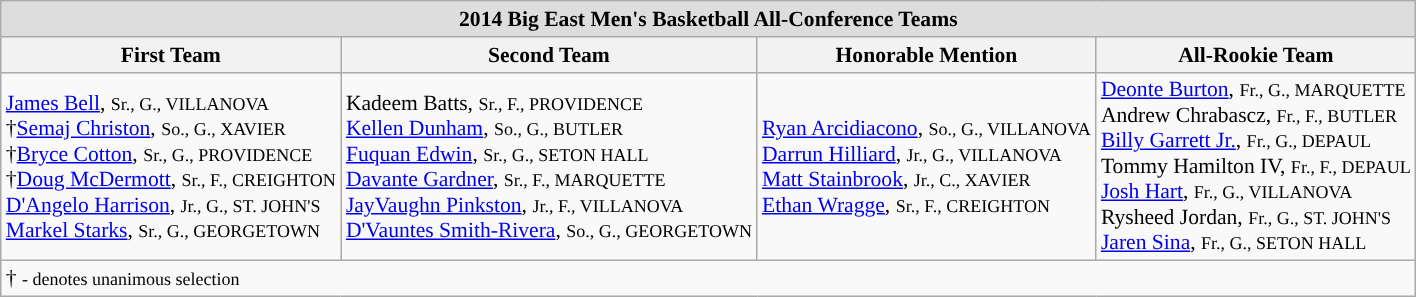<table class="wikitable" style="white-space:nowrap; font-size:90%;">
<tr>
<td colspan="7" style="text-align:center; background:#ddd;"><strong>2014 Big East Men's Basketball All-Conference Teams</strong></td>
</tr>
<tr>
<th>First Team</th>
<th>Second Team</th>
<th>Honorable Mention</th>
<th>All-Rookie Team</th>
</tr>
<tr>
<td><a href='#'>James Bell</a>, <small>Sr., G., VILLANOVA</small><br>†<a href='#'>Semaj Christon</a>, <small>So., G., XAVIER</small><br>†<a href='#'>Bryce Cotton</a>, <small>Sr., G., PROVIDENCE</small><br>†<a href='#'>Doug McDermott</a>, <small>Sr., F., CREIGHTON</small><br><a href='#'>D'Angelo Harrison</a>, <small>Jr., G., ST. JOHN'S</small><br><a href='#'>Markel Starks</a>, <small>Sr., G., GEORGETOWN</small><br></td>
<td>Kadeem Batts, <small>Sr., F., PROVIDENCE</small><br><a href='#'>Kellen Dunham</a>, <small>So., G., BUTLER</small><br><a href='#'>Fuquan Edwin</a>, <small>Sr., G., SETON HALL</small><br><a href='#'>Davante Gardner</a>, <small>Sr., F., MARQUETTE</small><br><a href='#'>JayVaughn Pinkston</a>, <small>Jr., F., VILLANOVA</small><br><a href='#'>D'Vauntes Smith-Rivera</a>, <small>So., G., GEORGETOWN</small><br></td>
<td><a href='#'>Ryan Arcidiacono</a>, <small>So., G., VILLANOVA</small><br><a href='#'>Darrun Hilliard</a>, <small>Jr., G., VILLANOVA</small><br><a href='#'>Matt Stainbrook</a>, <small>Jr., C., XAVIER</small><br><a href='#'>Ethan Wragge</a>, <small>Sr., F., CREIGHTON</small><br></td>
<td><a href='#'>Deonte Burton</a>, <small>Fr., G., MARQUETTE</small><br>Andrew Chrabascz, <small>Fr., F., BUTLER</small><br><a href='#'>Billy Garrett Jr.</a>, <small>Fr., G., DEPAUL</small><br>Tommy Hamilton IV, <small>Fr., F., DEPAUL</small><br><a href='#'>Josh Hart</a>, <small>Fr., G., VILLANOVA</small><br>Rysheed Jordan, <small>Fr., G., ST. JOHN'S</small><br><a href='#'>Jaren Sina</a>, <small>Fr., G., SETON HALL</small><br></td>
</tr>
<tr>
<td colspan="5" style="text-align:left;">† <small>- denotes unanimous selection</small></td>
</tr>
</table>
